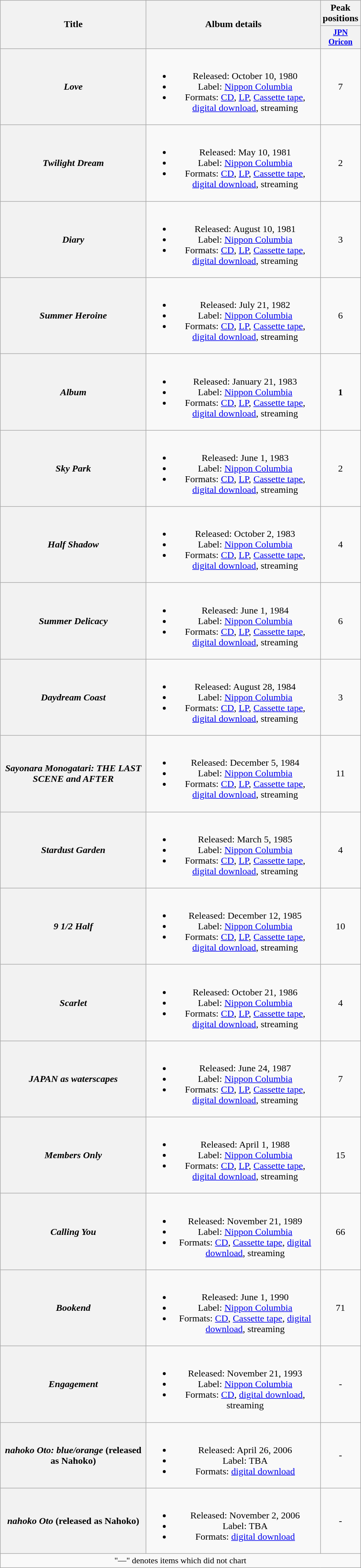<table class="wikitable plainrowheaders" style="text-align:center;">
<tr>
<th style="width:15em;" rowspan="2">Title</th>
<th style="width:18em;" rowspan="2">Album details</th>
<th colspan="1">Peak positions</th>
</tr>
<tr>
<th style="width:3em;font-size:85%"><a href='#'>JPN<br>Oricon</a><br></th>
</tr>
<tr>
<th scope="row"><em>Love</em></th>
<td><br><ul><li>Released: October 10, 1980</li><li>Label: <a href='#'>Nippon Columbia</a></li><li>Formats: <a href='#'>CD</a>, <a href='#'>LP</a>, <a href='#'>Cassette tape</a>, <a href='#'>digital download</a>, streaming</li></ul></td>
<td>7</td>
</tr>
<tr>
<th scope="row"><em>Twilight Dream</em></th>
<td><br><ul><li>Released: May 10, 1981</li><li>Label: <a href='#'>Nippon Columbia</a></li><li>Formats: <a href='#'>CD</a>, <a href='#'>LP</a>, <a href='#'>Cassette tape</a>, <a href='#'>digital download</a>, streaming</li></ul></td>
<td>2</td>
</tr>
<tr>
<th scope="row"><em>Diary</em></th>
<td><br><ul><li>Released: August 10, 1981</li><li>Label: <a href='#'>Nippon Columbia</a></li><li>Formats: <a href='#'>CD</a>, <a href='#'>LP</a>, <a href='#'>Cassette tape</a>, <a href='#'>digital download</a>, streaming</li></ul></td>
<td>3</td>
</tr>
<tr>
<th scope="row"><em>Summer Heroine</em></th>
<td><br><ul><li>Released: July 21, 1982</li><li>Label: <a href='#'>Nippon Columbia</a></li><li>Formats: <a href='#'>CD</a>, <a href='#'>LP</a>, <a href='#'>Cassette tape</a>, <a href='#'>digital download</a>, streaming</li></ul></td>
<td>6</td>
</tr>
<tr>
<th scope="row"><em>Album</em></th>
<td><br><ul><li>Released: January 21, 1983</li><li>Label: <a href='#'>Nippon Columbia</a></li><li>Formats: <a href='#'>CD</a>, <a href='#'>LP</a>, <a href='#'>Cassette tape</a>, <a href='#'>digital download</a>, streaming</li></ul></td>
<td><strong>1</strong></td>
</tr>
<tr>
<th scope="row"><em>Sky Park</em></th>
<td><br><ul><li>Released: June 1, 1983</li><li>Label: <a href='#'>Nippon Columbia</a></li><li>Formats: <a href='#'>CD</a>, <a href='#'>LP</a>, <a href='#'>Cassette tape</a>, <a href='#'>digital download</a>, streaming</li></ul></td>
<td>2</td>
</tr>
<tr>
<th scope="row"><em>Half Shadow</em></th>
<td><br><ul><li>Released: October 2, 1983</li><li>Label: <a href='#'>Nippon Columbia</a></li><li>Formats: <a href='#'>CD</a>, <a href='#'>LP</a>, <a href='#'>Cassette tape</a>, <a href='#'>digital download</a>, streaming</li></ul></td>
<td>4</td>
</tr>
<tr>
<th scope="row"><em>Summer Delicacy</em></th>
<td><br><ul><li>Released: June 1, 1984</li><li>Label: <a href='#'>Nippon Columbia</a></li><li>Formats: <a href='#'>CD</a>, <a href='#'>LP</a>, <a href='#'>Cassette tape</a>, <a href='#'>digital download</a>, streaming</li></ul></td>
<td>6</td>
</tr>
<tr>
<th scope="row"><em>Daydream Coast</em></th>
<td><br><ul><li>Released: August 28, 1984</li><li>Label: <a href='#'>Nippon Columbia</a></li><li>Formats: <a href='#'>CD</a>, <a href='#'>LP</a>, <a href='#'>Cassette tape</a>, <a href='#'>digital download</a>, streaming</li></ul></td>
<td>3</td>
</tr>
<tr>
<th scope="row"><em>Sayonara Monogatari: THE LAST SCENE and AFTER</em></th>
<td><br><ul><li>Released: December 5, 1984</li><li>Label: <a href='#'>Nippon Columbia</a></li><li>Formats: <a href='#'>CD</a>, <a href='#'>LP</a>, <a href='#'>Cassette tape</a>, <a href='#'>digital download</a>, streaming</li></ul></td>
<td>11</td>
</tr>
<tr>
<th scope="row"><em>Stardust Garden </em></th>
<td><br><ul><li>Released: March 5, 1985</li><li>Label: <a href='#'>Nippon Columbia</a></li><li>Formats: <a href='#'>CD</a>, <a href='#'>LP</a>, <a href='#'>Cassette tape</a>, <a href='#'>digital download</a>, streaming</li></ul></td>
<td>4</td>
</tr>
<tr>
<th scope="row"><em>9 1/2 Half</em></th>
<td><br><ul><li>Released: December 12, 1985</li><li>Label: <a href='#'>Nippon Columbia</a></li><li>Formats: <a href='#'>CD</a>, <a href='#'>LP</a>, <a href='#'>Cassette tape</a>, <a href='#'>digital download</a>, streaming</li></ul></td>
<td>10</td>
</tr>
<tr>
<th scope="row"><em>Scarlet</em></th>
<td><br><ul><li>Released: October 21, 1986</li><li>Label: <a href='#'>Nippon Columbia</a></li><li>Formats: <a href='#'>CD</a>, <a href='#'>LP</a>, <a href='#'>Cassette tape</a>, <a href='#'>digital download</a>, streaming</li></ul></td>
<td>4</td>
</tr>
<tr>
<th scope="row"><em>JAPAN as waterscapes</em></th>
<td><br><ul><li>Released: June 24, 1987</li><li>Label: <a href='#'>Nippon Columbia</a></li><li>Formats: <a href='#'>CD</a>, <a href='#'>LP</a>, <a href='#'>Cassette tape</a>, <a href='#'>digital download</a>, streaming</li></ul></td>
<td>7</td>
</tr>
<tr>
<th scope="row"><em>Members Only</em></th>
<td><br><ul><li>Released: April 1, 1988</li><li>Label: <a href='#'>Nippon Columbia</a></li><li>Formats: <a href='#'>CD</a>, <a href='#'>LP</a>, <a href='#'>Cassette tape</a>, <a href='#'>digital download</a>, streaming</li></ul></td>
<td>15</td>
</tr>
<tr>
<th scope="row"><em>Calling You</em></th>
<td><br><ul><li>Released: November 21, 1989</li><li>Label: <a href='#'>Nippon Columbia</a></li><li>Formats: <a href='#'>CD</a>, <a href='#'>Cassette tape</a>, <a href='#'>digital download</a>, streaming</li></ul></td>
<td>66</td>
</tr>
<tr>
<th scope="row"><em>Bookend</em></th>
<td><br><ul><li>Released: June 1, 1990</li><li>Label: <a href='#'>Nippon Columbia</a></li><li>Formats: <a href='#'>CD</a>, <a href='#'>Cassette tape</a>, <a href='#'>digital download</a>, streaming</li></ul></td>
<td>71</td>
</tr>
<tr>
<th scope="row"><em>Engagement</em></th>
<td><br><ul><li>Released: November 21, 1993</li><li>Label: <a href='#'>Nippon Columbia</a></li><li>Formats: <a href='#'>CD</a>, <a href='#'>digital download</a>, streaming</li></ul></td>
<td>-</td>
</tr>
<tr>
<th scope="row"><em>nahoko Oto: blue/orange</em> (released as <strong>Nahoko</strong>)</th>
<td><br><ul><li>Released: April 26, 2006</li><li>Label: TBA</li><li>Formats: <a href='#'>digital download</a></li></ul></td>
<td>-</td>
</tr>
<tr>
<th scope="row"><em>nahoko Oto</em> (released as <strong>Nahoko</strong>)</th>
<td><br><ul><li>Released: November 2, 2006</li><li>Label: TBA</li><li>Formats: <a href='#'>digital download</a></li></ul></td>
<td>-</td>
</tr>
<tr>
<td colspan="11" align="center" style="font-size:90%;">"—" denotes items which did not chart</td>
</tr>
</table>
